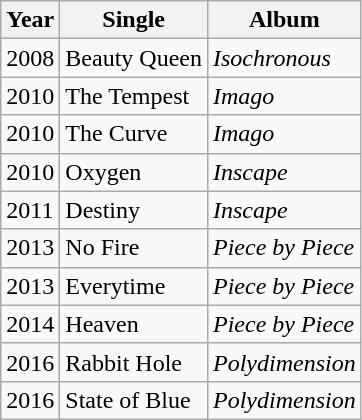<table class="wikitable">
<tr>
<th>Year</th>
<th>Single</th>
<th>Album</th>
</tr>
<tr>
<td>2008</td>
<td>Beauty Queen</td>
<td><em>Isochronous</em></td>
</tr>
<tr>
<td>2010</td>
<td>The Tempest</td>
<td><em>Imago</em></td>
</tr>
<tr>
<td>2010</td>
<td>The Curve</td>
<td><em>Imago</em></td>
</tr>
<tr>
<td>2010</td>
<td>Oxygen</td>
<td><em>Inscape</em></td>
</tr>
<tr>
<td>2011</td>
<td>Destiny</td>
<td><em>Inscape</em></td>
</tr>
<tr>
<td>2013</td>
<td>No Fire</td>
<td><em>Piece by Piece</em></td>
</tr>
<tr>
<td>2013</td>
<td>Everytime</td>
<td><em>Piece by Piece</em></td>
</tr>
<tr>
<td>2014</td>
<td>Heaven</td>
<td><em>Piece by Piece</em></td>
</tr>
<tr>
<td>2016</td>
<td>Rabbit Hole</td>
<td><em>Polydimension</em></td>
</tr>
<tr>
<td>2016</td>
<td>State of Blue</td>
<td><em>Polydimension</em></td>
</tr>
</table>
